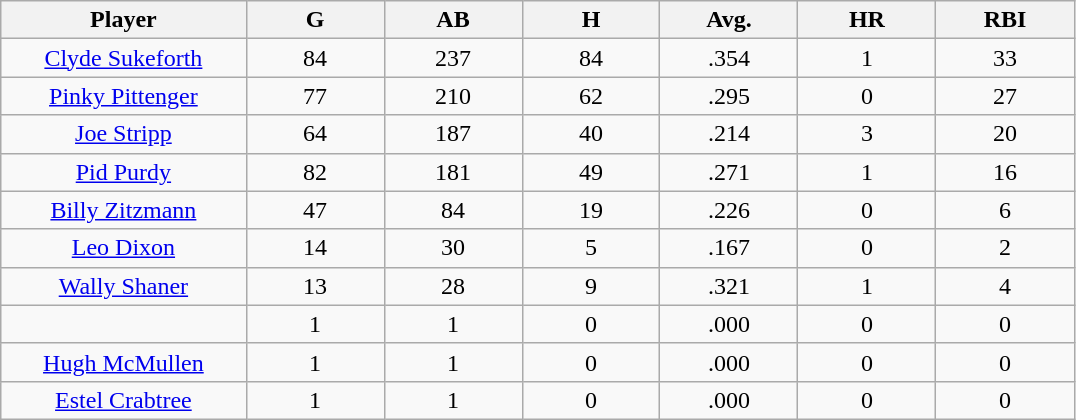<table class="wikitable sortable">
<tr>
<th bgcolor="#DDDDFF" width="16%">Player</th>
<th bgcolor="#DDDDFF" width="9%">G</th>
<th bgcolor="#DDDDFF" width="9%">AB</th>
<th bgcolor="#DDDDFF" width="9%">H</th>
<th bgcolor="#DDDDFF" width="9%">Avg.</th>
<th bgcolor="#DDDDFF" width="9%">HR</th>
<th bgcolor="#DDDDFF" width="9%">RBI</th>
</tr>
<tr align="center">
<td><a href='#'>Clyde Sukeforth</a></td>
<td>84</td>
<td>237</td>
<td>84</td>
<td>.354</td>
<td>1</td>
<td>33</td>
</tr>
<tr align=center>
<td><a href='#'>Pinky Pittenger</a></td>
<td>77</td>
<td>210</td>
<td>62</td>
<td>.295</td>
<td>0</td>
<td>27</td>
</tr>
<tr align=center>
<td><a href='#'>Joe Stripp</a></td>
<td>64</td>
<td>187</td>
<td>40</td>
<td>.214</td>
<td>3</td>
<td>20</td>
</tr>
<tr align=center>
<td><a href='#'>Pid Purdy</a></td>
<td>82</td>
<td>181</td>
<td>49</td>
<td>.271</td>
<td>1</td>
<td>16</td>
</tr>
<tr align=center>
<td><a href='#'>Billy Zitzmann</a></td>
<td>47</td>
<td>84</td>
<td>19</td>
<td>.226</td>
<td>0</td>
<td>6</td>
</tr>
<tr align=center>
<td><a href='#'>Leo Dixon</a></td>
<td>14</td>
<td>30</td>
<td>5</td>
<td>.167</td>
<td>0</td>
<td>2</td>
</tr>
<tr align=center>
<td><a href='#'>Wally Shaner</a></td>
<td>13</td>
<td>28</td>
<td>9</td>
<td>.321</td>
<td>1</td>
<td>4</td>
</tr>
<tr align=center>
<td></td>
<td>1</td>
<td>1</td>
<td>0</td>
<td>.000</td>
<td>0</td>
<td>0</td>
</tr>
<tr align="center">
<td><a href='#'>Hugh McMullen</a></td>
<td>1</td>
<td>1</td>
<td>0</td>
<td>.000</td>
<td>0</td>
<td>0</td>
</tr>
<tr align=center>
<td><a href='#'>Estel Crabtree</a></td>
<td>1</td>
<td>1</td>
<td>0</td>
<td>.000</td>
<td>0</td>
<td>0</td>
</tr>
</table>
